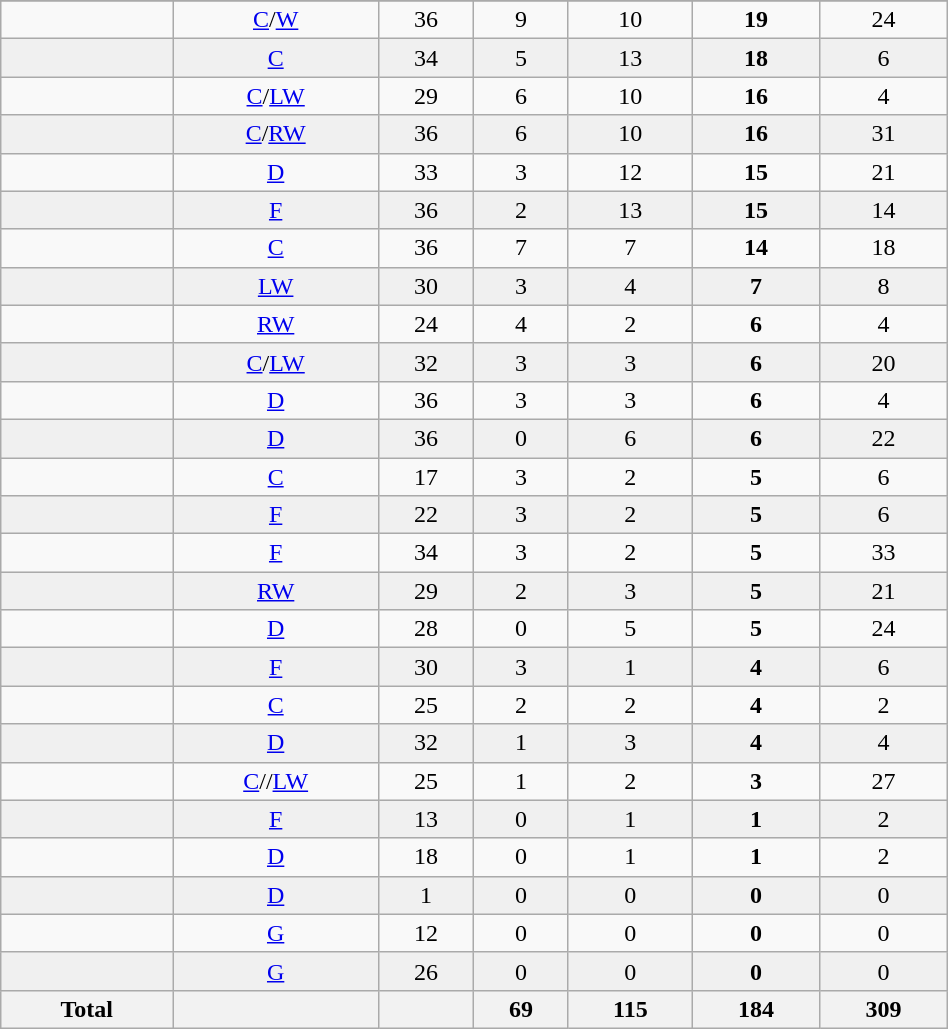<table class="wikitable sortable" width ="50%">
<tr align="center">
</tr>
<tr align="center" bgcolor="">
<td></td>
<td><a href='#'>C</a>/<a href='#'>W</a></td>
<td>36</td>
<td>9</td>
<td>10</td>
<td><strong>19</strong></td>
<td>24</td>
</tr>
<tr align="center" bgcolor="f0f0f0">
<td></td>
<td><a href='#'>C</a></td>
<td>34</td>
<td>5</td>
<td>13</td>
<td><strong>18</strong></td>
<td>6</td>
</tr>
<tr align="center" bgcolor="">
<td></td>
<td><a href='#'>C</a>/<a href='#'>LW</a></td>
<td>29</td>
<td>6</td>
<td>10</td>
<td><strong>16</strong></td>
<td>4</td>
</tr>
<tr align="center" bgcolor="f0f0f0">
<td></td>
<td><a href='#'>C</a>/<a href='#'>RW</a></td>
<td>36</td>
<td>6</td>
<td>10</td>
<td><strong>16</strong></td>
<td>31</td>
</tr>
<tr align="center" bgcolor="">
<td></td>
<td><a href='#'>D</a></td>
<td>33</td>
<td>3</td>
<td>12</td>
<td><strong>15</strong></td>
<td>21</td>
</tr>
<tr align="center" bgcolor="f0f0f0">
<td></td>
<td><a href='#'>F</a></td>
<td>36</td>
<td>2</td>
<td>13</td>
<td><strong>15</strong></td>
<td>14</td>
</tr>
<tr align="center" bgcolor="">
<td></td>
<td><a href='#'>C</a></td>
<td>36</td>
<td>7</td>
<td>7</td>
<td><strong>14</strong></td>
<td>18</td>
</tr>
<tr align="center" bgcolor="f0f0f0">
<td></td>
<td><a href='#'>LW</a></td>
<td>30</td>
<td>3</td>
<td>4</td>
<td><strong>7</strong></td>
<td>8</td>
</tr>
<tr align="center" bgcolor="">
<td></td>
<td><a href='#'>RW</a></td>
<td>24</td>
<td>4</td>
<td>2</td>
<td><strong>6</strong></td>
<td>4</td>
</tr>
<tr align="center" bgcolor="f0f0f0">
<td></td>
<td><a href='#'>C</a>/<a href='#'>LW</a></td>
<td>32</td>
<td>3</td>
<td>3</td>
<td><strong>6</strong></td>
<td>20</td>
</tr>
<tr align="center" bgcolor="">
<td></td>
<td><a href='#'>D</a></td>
<td>36</td>
<td>3</td>
<td>3</td>
<td><strong>6</strong></td>
<td>4</td>
</tr>
<tr align="center" bgcolor="f0f0f0">
<td></td>
<td><a href='#'>D</a></td>
<td>36</td>
<td>0</td>
<td>6</td>
<td><strong>6</strong></td>
<td>22</td>
</tr>
<tr align="center" bgcolor="">
<td></td>
<td><a href='#'>C</a></td>
<td>17</td>
<td>3</td>
<td>2</td>
<td><strong>5</strong></td>
<td>6</td>
</tr>
<tr align="center" bgcolor="f0f0f0">
<td></td>
<td><a href='#'>F</a></td>
<td>22</td>
<td>3</td>
<td>2</td>
<td><strong>5</strong></td>
<td>6</td>
</tr>
<tr align="center" bgcolor="">
<td></td>
<td><a href='#'>F</a></td>
<td>34</td>
<td>3</td>
<td>2</td>
<td><strong>5</strong></td>
<td>33</td>
</tr>
<tr align="center" bgcolor="f0f0f0">
<td></td>
<td><a href='#'>RW</a></td>
<td>29</td>
<td>2</td>
<td>3</td>
<td><strong>5</strong></td>
<td>21</td>
</tr>
<tr align="center" bgcolor="">
<td></td>
<td><a href='#'>D</a></td>
<td>28</td>
<td>0</td>
<td>5</td>
<td><strong>5</strong></td>
<td>24</td>
</tr>
<tr align="center" bgcolor="f0f0f0">
<td></td>
<td><a href='#'>F</a></td>
<td>30</td>
<td>3</td>
<td>1</td>
<td><strong>4</strong></td>
<td>6</td>
</tr>
<tr align="center" bgcolor="">
<td></td>
<td><a href='#'>C</a></td>
<td>25</td>
<td>2</td>
<td>2</td>
<td><strong>4</strong></td>
<td>2</td>
</tr>
<tr align="center" bgcolor="f0f0f0">
<td></td>
<td><a href='#'>D</a></td>
<td>32</td>
<td>1</td>
<td>3</td>
<td><strong>4</strong></td>
<td>4</td>
</tr>
<tr align="center" bgcolor="">
<td></td>
<td><a href='#'>C</a>//<a href='#'>LW</a></td>
<td>25</td>
<td>1</td>
<td>2</td>
<td><strong>3</strong></td>
<td>27</td>
</tr>
<tr align="center" bgcolor="f0f0f0">
<td></td>
<td><a href='#'>F</a></td>
<td>13</td>
<td>0</td>
<td>1</td>
<td><strong>1</strong></td>
<td>2</td>
</tr>
<tr align="center" bgcolor="">
<td></td>
<td><a href='#'>D</a></td>
<td>18</td>
<td>0</td>
<td>1</td>
<td><strong>1</strong></td>
<td>2</td>
</tr>
<tr align="center" bgcolor="f0f0f0">
<td></td>
<td><a href='#'>D</a></td>
<td>1</td>
<td>0</td>
<td>0</td>
<td><strong>0</strong></td>
<td>0</td>
</tr>
<tr align="center" bgcolor="">
<td></td>
<td><a href='#'>G</a></td>
<td>12</td>
<td>0</td>
<td>0</td>
<td><strong>0</strong></td>
<td>0</td>
</tr>
<tr align="center" bgcolor="f0f0f0">
<td></td>
<td><a href='#'>G</a></td>
<td>26</td>
<td>0</td>
<td>0</td>
<td><strong>0</strong></td>
<td>0</td>
</tr>
<tr>
<th>Total</th>
<th></th>
<th></th>
<th>69</th>
<th>115</th>
<th>184</th>
<th>309</th>
</tr>
</table>
